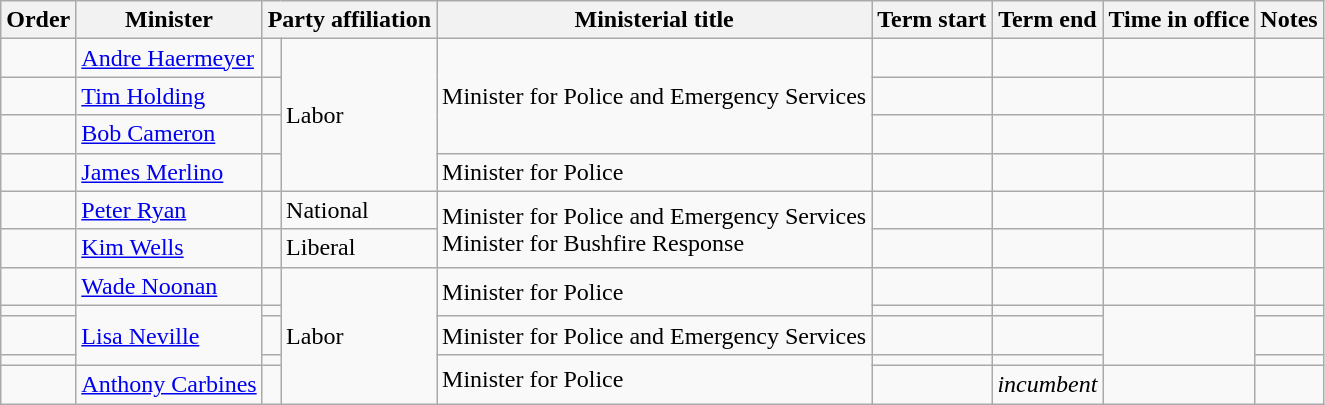<table class="wikitable sotable">
<tr>
<th>Order</th>
<th>Minister</th>
<th colspan=2>Party affiliation</th>
<th>Ministerial title</th>
<th>Term start</th>
<th>Term end</th>
<th>Time in office</th>
<th>Notes</th>
</tr>
<tr>
<td align=center></td>
<td><a href='#'>Andre Haermeyer</a></td>
<td></td>
<td rowspan=4>Labor</td>
<td rowspan=3>Minister for Police and Emergency Services</td>
<td align=center></td>
<td align=center></td>
<td align=right></td>
<td></td>
</tr>
<tr>
<td align=center></td>
<td><a href='#'>Tim Holding</a></td>
<td></td>
<td align=center></td>
<td align=center></td>
<td align=right></td>
<td></td>
</tr>
<tr>
<td align=center></td>
<td><a href='#'>Bob Cameron</a></td>
<td></td>
<td align=center></td>
<td align=center></td>
<td align=right></td>
<td></td>
</tr>
<tr>
<td align=center></td>
<td><a href='#'>James Merlino</a></td>
<td></td>
<td>Minister for Police</td>
<td align=center></td>
<td align=center></td>
<td align=right></td>
<td></td>
</tr>
<tr>
<td align=center></td>
<td><a href='#'>Peter Ryan</a></td>
<td></td>
<td>National</td>
<td rowspan=2>Minister for Police and Emergency Services<br>Minister for Bushfire Response</td>
<td align=center></td>
<td align=center></td>
<td align=right></td>
<td></td>
</tr>
<tr>
<td align=center></td>
<td><a href='#'>Kim Wells</a></td>
<td></td>
<td>Liberal</td>
<td align=center></td>
<td align=center></td>
<td align=right></td>
<td></td>
</tr>
<tr>
<td align=center></td>
<td><a href='#'>Wade Noonan</a></td>
<td></td>
<td rowspan=5>Labor</td>
<td rowspan=2>Minister for Police</td>
<td align=center></td>
<td align=center></td>
<td align=right></td>
<td></td>
</tr>
<tr>
<td align=center></td>
<td rowspan=3><a href='#'>Lisa Neville</a></td>
<td></td>
<td align=center></td>
<td align=center></td>
<td align=right rowspan=3></td>
<td></td>
</tr>
<tr>
<td align=center></td>
<td></td>
<td>Minister for Police and Emergency Services</td>
<td align=center></td>
<td align=center></td>
<td></td>
</tr>
<tr>
<td align=center></td>
<td></td>
<td rowspan=2>Minister for Police</td>
<td align=center></td>
<td align=center></td>
<td></td>
</tr>
<tr>
<td align=center></td>
<td><a href='#'>Anthony Carbines</a></td>
<td></td>
<td align=center></td>
<td align=center><em>incumbent</em></td>
<td align=right></td>
<td></td>
</tr>
</table>
